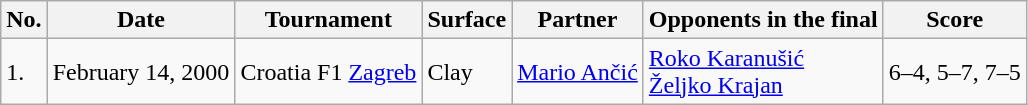<table class="sortable wikitable">
<tr>
<th>No.</th>
<th>Date</th>
<th>Tournament</th>
<th>Surface</th>
<th>Partner</th>
<th>Opponents in the final</th>
<th>Score</th>
</tr>
<tr>
<td>1.</td>
<td>February 14, 2000</td>
<td>Croatia F1 <a href='#'>Zagreb</a></td>
<td>Clay</td>
<td> <a href='#'>Mario Ančić</a></td>
<td> <a href='#'>Roko Karanušić</a> <br> <a href='#'>Željko Krajan</a></td>
<td>6–4, 5–7, 7–5</td>
</tr>
</table>
